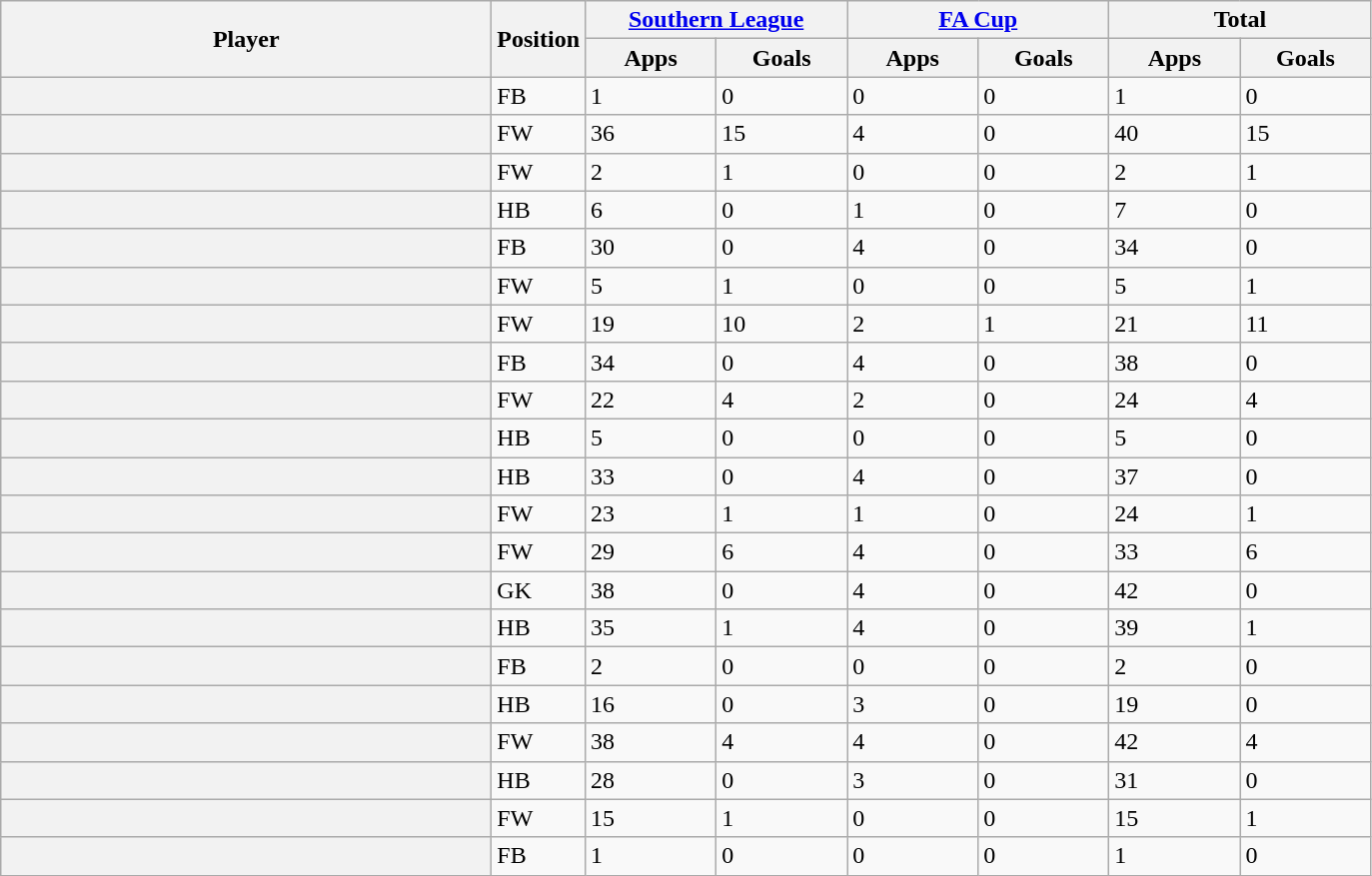<table class="wikitable plainrowheaders sortable">
<tr>
<th rowspan=2 style="width:20em"scope=col>Player</th>
<th rowspan=2>Position</th>
<th colspan=2 style="width:10em"scope=col><a href='#'>Southern League</a></th>
<th colspan=2 style="width:10em"scope=col><a href='#'>FA Cup</a></th>
<th colspan=2 style="width:10em"scope=col>Total</th>
</tr>
<tr>
<th style="width:5em">Apps</th>
<th style="width:5em">Goals</th>
<th style="width:5em">Apps</th>
<th style="width:5em">Goals</th>
<th style="width:5em">Apps</th>
<th style="width:5em">Goals</th>
</tr>
<tr>
<th scope=row></th>
<td>FB</td>
<td>1</td>
<td>0</td>
<td>0</td>
<td>0</td>
<td>1</td>
<td>0</td>
</tr>
<tr>
<th scope=row></th>
<td>FW</td>
<td>36</td>
<td>15</td>
<td>4</td>
<td>0</td>
<td>40</td>
<td>15</td>
</tr>
<tr>
<th scope=row></th>
<td>FW</td>
<td>2</td>
<td>1</td>
<td>0</td>
<td>0</td>
<td>2</td>
<td>1</td>
</tr>
<tr>
<th scope=row></th>
<td>HB</td>
<td>6</td>
<td>0</td>
<td>1</td>
<td>0</td>
<td>7</td>
<td>0</td>
</tr>
<tr>
<th scope=row></th>
<td>FB</td>
<td>30</td>
<td>0</td>
<td>4</td>
<td>0</td>
<td>34</td>
<td>0</td>
</tr>
<tr>
<th scope=row></th>
<td>FW</td>
<td>5</td>
<td>1</td>
<td>0</td>
<td>0</td>
<td>5</td>
<td>1</td>
</tr>
<tr>
<th scope=row></th>
<td>FW</td>
<td>19</td>
<td>10</td>
<td>2</td>
<td>1</td>
<td>21</td>
<td>11</td>
</tr>
<tr>
<th scope=row></th>
<td>FB</td>
<td>34</td>
<td>0</td>
<td>4</td>
<td>0</td>
<td>38</td>
<td>0</td>
</tr>
<tr>
<th scope=row></th>
<td>FW</td>
<td>22</td>
<td>4</td>
<td>2</td>
<td>0</td>
<td>24</td>
<td>4</td>
</tr>
<tr>
<th scope=row></th>
<td>HB</td>
<td>5</td>
<td>0</td>
<td>0</td>
<td>0</td>
<td>5</td>
<td>0</td>
</tr>
<tr>
<th scope=row></th>
<td>HB</td>
<td>33</td>
<td>0</td>
<td>4</td>
<td>0</td>
<td>37</td>
<td>0</td>
</tr>
<tr>
<th scope=row></th>
<td>FW</td>
<td>23</td>
<td>1</td>
<td>1</td>
<td>0</td>
<td>24</td>
<td>1</td>
</tr>
<tr>
<th scope=row></th>
<td>FW</td>
<td>29</td>
<td>6</td>
<td>4</td>
<td>0</td>
<td>33</td>
<td>6</td>
</tr>
<tr>
<th scope=row></th>
<td>GK</td>
<td>38</td>
<td>0</td>
<td>4</td>
<td>0</td>
<td>42</td>
<td>0</td>
</tr>
<tr>
<th scope=row></th>
<td>HB</td>
<td>35</td>
<td>1</td>
<td>4</td>
<td>0</td>
<td>39</td>
<td>1</td>
</tr>
<tr>
<th scope=row></th>
<td>FB</td>
<td>2</td>
<td>0</td>
<td>0</td>
<td>0</td>
<td>2</td>
<td>0</td>
</tr>
<tr>
<th scope=row></th>
<td>HB</td>
<td>16</td>
<td>0</td>
<td>3</td>
<td>0</td>
<td>19</td>
<td>0</td>
</tr>
<tr>
<th scope=row></th>
<td>FW</td>
<td>38</td>
<td>4</td>
<td>4</td>
<td>0</td>
<td>42</td>
<td>4</td>
</tr>
<tr>
<th scope=row></th>
<td>HB</td>
<td>28</td>
<td>0</td>
<td>3</td>
<td>0</td>
<td>31</td>
<td>0</td>
</tr>
<tr>
<th scope=row></th>
<td>FW</td>
<td>15</td>
<td>1</td>
<td>0</td>
<td>0</td>
<td>15</td>
<td>1</td>
</tr>
<tr>
<th scope=row></th>
<td>FB</td>
<td>1</td>
<td>0</td>
<td>0</td>
<td>0</td>
<td>1</td>
<td>0</td>
</tr>
</table>
